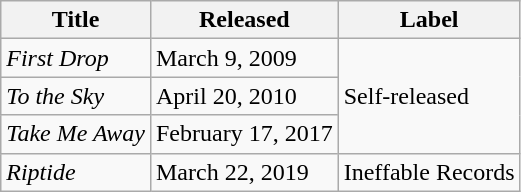<table class="wikitable">
<tr>
<th>Title</th>
<th>Released</th>
<th>Label</th>
</tr>
<tr>
<td><em>First Drop</em></td>
<td>March 9, 2009</td>
<td rowspan="3">Self-released</td>
</tr>
<tr>
<td><em>To the Sky</em></td>
<td>April 20, 2010</td>
</tr>
<tr>
<td><em>Take Me Away</em></td>
<td>February 17, 2017</td>
</tr>
<tr>
<td><em>Riptide</em></td>
<td>March 22, 2019</td>
<td>Ineffable Records</td>
</tr>
</table>
